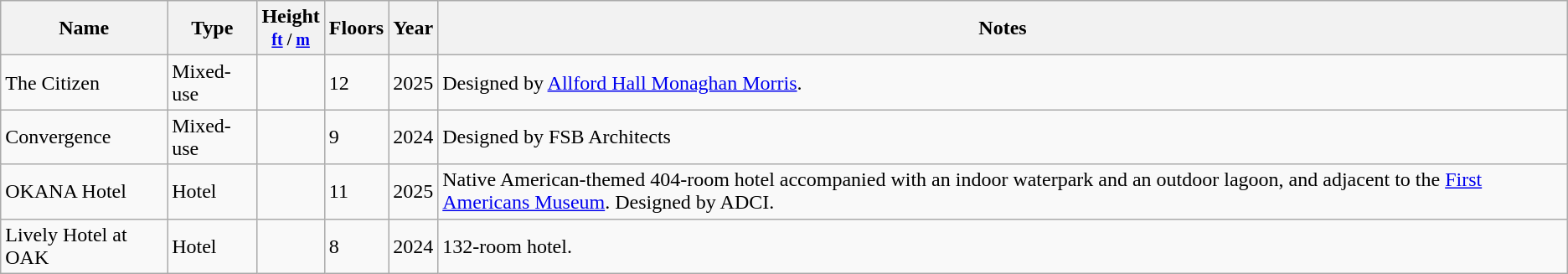<table class="wikitable">
<tr>
<th>Name</th>
<th>Type</th>
<th>Height<br><small><a href='#'>ft</a> / <a href='#'>m</a></small></th>
<th>Floors</th>
<th>Year</th>
<th class="unsortable">Notes</th>
</tr>
<tr>
<td>The Citizen</td>
<td>Mixed-use</td>
<td></td>
<td>12</td>
<td>2025</td>
<td>Designed by <a href='#'>Allford Hall Monaghan Morris</a>.</td>
</tr>
<tr>
<td>Convergence</td>
<td>Mixed-use</td>
<td></td>
<td>9</td>
<td>2024</td>
<td>Designed by FSB Architects</td>
</tr>
<tr>
<td>OKANA Hotel</td>
<td>Hotel</td>
<td></td>
<td>11</td>
<td>2025</td>
<td>Native American-themed 404-room hotel accompanied with an indoor waterpark and an outdoor lagoon, and adjacent to the <a href='#'>First Americans Museum</a>. Designed by ADCI.</td>
</tr>
<tr>
<td>Lively Hotel at OAK</td>
<td>Hotel</td>
<td></td>
<td>8</td>
<td>2024</td>
<td>132-room hotel.</td>
</tr>
</table>
